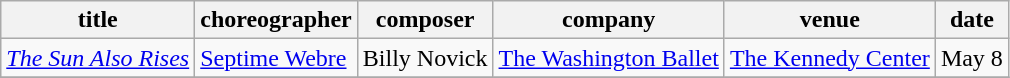<table class="wikitable sortable">
<tr>
<th>title</th>
<th>choreographer</th>
<th>composer</th>
<th>company</th>
<th>venue</th>
<th>date</th>
</tr>
<tr>
<td><em><a href='#'>The Sun Also Rises</a></em></td>
<td><a href='#'>Septime Webre</a></td>
<td>Billy Novick</td>
<td><a href='#'>The Washington Ballet</a></td>
<td><a href='#'>The Kennedy Center</a></td>
<td>May 8</td>
</tr>
<tr>
</tr>
</table>
